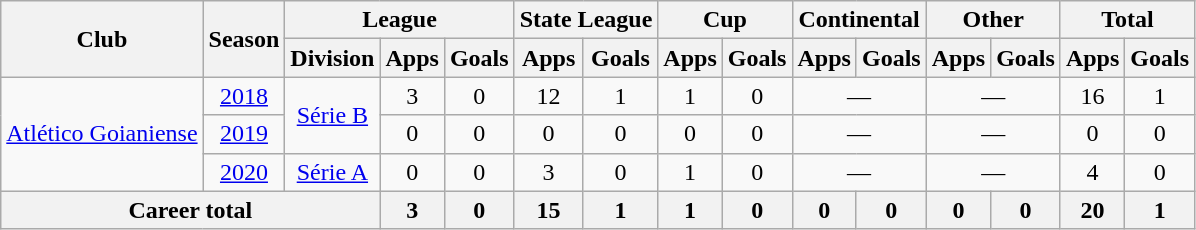<table class="wikitable" style="text-align: center">
<tr>
<th rowspan="2">Club</th>
<th rowspan="2">Season</th>
<th colspan="3">League</th>
<th colspan="2">State League</th>
<th colspan="2">Cup</th>
<th colspan="2">Continental</th>
<th colspan="2">Other</th>
<th colspan="2">Total</th>
</tr>
<tr>
<th>Division</th>
<th>Apps</th>
<th>Goals</th>
<th>Apps</th>
<th>Goals</th>
<th>Apps</th>
<th>Goals</th>
<th>Apps</th>
<th>Goals</th>
<th>Apps</th>
<th>Goals</th>
<th>Apps</th>
<th>Goals</th>
</tr>
<tr>
<td rowspan="3"><a href='#'>Atlético Goianiense</a></td>
<td><a href='#'>2018</a></td>
<td rowspan="2"><a href='#'>Série B</a></td>
<td>3</td>
<td>0</td>
<td>12</td>
<td>1</td>
<td>1</td>
<td>0</td>
<td colspan="2">—</td>
<td colspan="2">—</td>
<td>16</td>
<td>1</td>
</tr>
<tr>
<td><a href='#'>2019</a></td>
<td>0</td>
<td>0</td>
<td>0</td>
<td>0</td>
<td>0</td>
<td>0</td>
<td colspan="2">—</td>
<td colspan="2">—</td>
<td>0</td>
<td>0</td>
</tr>
<tr>
<td><a href='#'>2020</a></td>
<td><a href='#'>Série A</a></td>
<td>0</td>
<td>0</td>
<td>3</td>
<td>0</td>
<td>1</td>
<td>0</td>
<td colspan="2">—</td>
<td colspan="2">—</td>
<td>4</td>
<td>0</td>
</tr>
<tr>
<th colspan="3"><strong>Career total</strong></th>
<th>3</th>
<th>0</th>
<th>15</th>
<th>1</th>
<th>1</th>
<th>0</th>
<th>0</th>
<th>0</th>
<th>0</th>
<th>0</th>
<th>20</th>
<th>1</th>
</tr>
</table>
